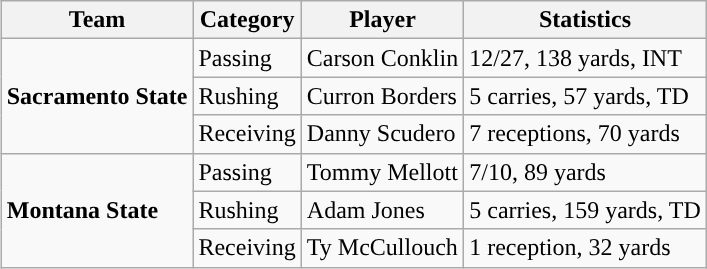<table class="wikitable" style="float: right;">
<tr>
<th>Team</th>
<th>Category</th>
<th>Player</th>
<th>Statistics</th>
</tr>
<tr>
<td rowspan=3><strong>Sacramento State</strong></td>
<td>Passing</td>
<td>Carson Conklin</td>
<td>12/27, 138 yards, INT</td>
</tr>
<tr>
<td>Rushing</td>
<td>Curron Borders</td>
<td>5 carries, 57 yards, TD</td>
</tr>
<tr>
<td>Receiving</td>
<td>Danny Scudero</td>
<td>7 receptions, 70 yards</td>
</tr>
<tr>
<td rowspan=3><strong>Montana State</strong></td>
<td>Passing</td>
<td>Tommy Mellott</td>
<td>7/10, 89 yards</td>
</tr>
<tr>
<td>Rushing</td>
<td>Adam Jones</td>
<td>5 carries, 159 yards, TD</td>
</tr>
<tr>
<td>Receiving</td>
<td>Ty McCullouch</td>
<td>1 reception, 32 yards</td>
</tr>
</table>
